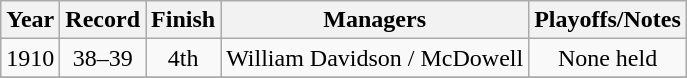<table class="wikitable" style="text-align:center">
<tr>
<th>Year</th>
<th>Record</th>
<th>Finish</th>
<th>Managers</th>
<th>Playoffs/Notes</th>
</tr>
<tr>
<td>1910</td>
<td>38–39</td>
<td>4th</td>
<td>William Davidson / McDowell</td>
<td>None held</td>
</tr>
<tr>
</tr>
</table>
